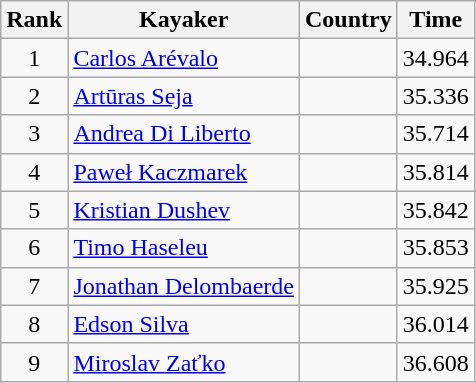<table class="wikitable" style="text-align:center">
<tr>
<th>Rank</th>
<th>Kayaker</th>
<th>Country</th>
<th>Time</th>
</tr>
<tr>
<td>1</td>
<td align="left"><a href='#'>Carlos Arévalo</a></td>
<td align="left"></td>
<td>34.964</td>
</tr>
<tr>
<td>2</td>
<td align="left"><a href='#'>Artūras Seja</a></td>
<td align="left"></td>
<td>35.336</td>
</tr>
<tr>
<td>3</td>
<td align="left"><a href='#'>Andrea Di Liberto</a></td>
<td align="left"></td>
<td>35.714</td>
</tr>
<tr>
<td>4</td>
<td align="left"><a href='#'>Paweł Kaczmarek</a></td>
<td align="left"></td>
<td>35.814</td>
</tr>
<tr>
<td>5</td>
<td align="left"><a href='#'>Kristian Dushev</a></td>
<td align="left"></td>
<td>35.842</td>
</tr>
<tr>
<td>6</td>
<td align="left"><a href='#'>Timo Haseleu</a></td>
<td align="left"></td>
<td>35.853</td>
</tr>
<tr>
<td>7</td>
<td align="left"><a href='#'>Jonathan Delombaerde</a></td>
<td align="left"></td>
<td>35.925</td>
</tr>
<tr>
<td>8</td>
<td align="left"><a href='#'>Edson Silva</a></td>
<td align="left"></td>
<td>36.014</td>
</tr>
<tr>
<td>9</td>
<td align="left"><a href='#'>Miroslav Zaťko</a></td>
<td align="left"></td>
<td>36.608</td>
</tr>
</table>
